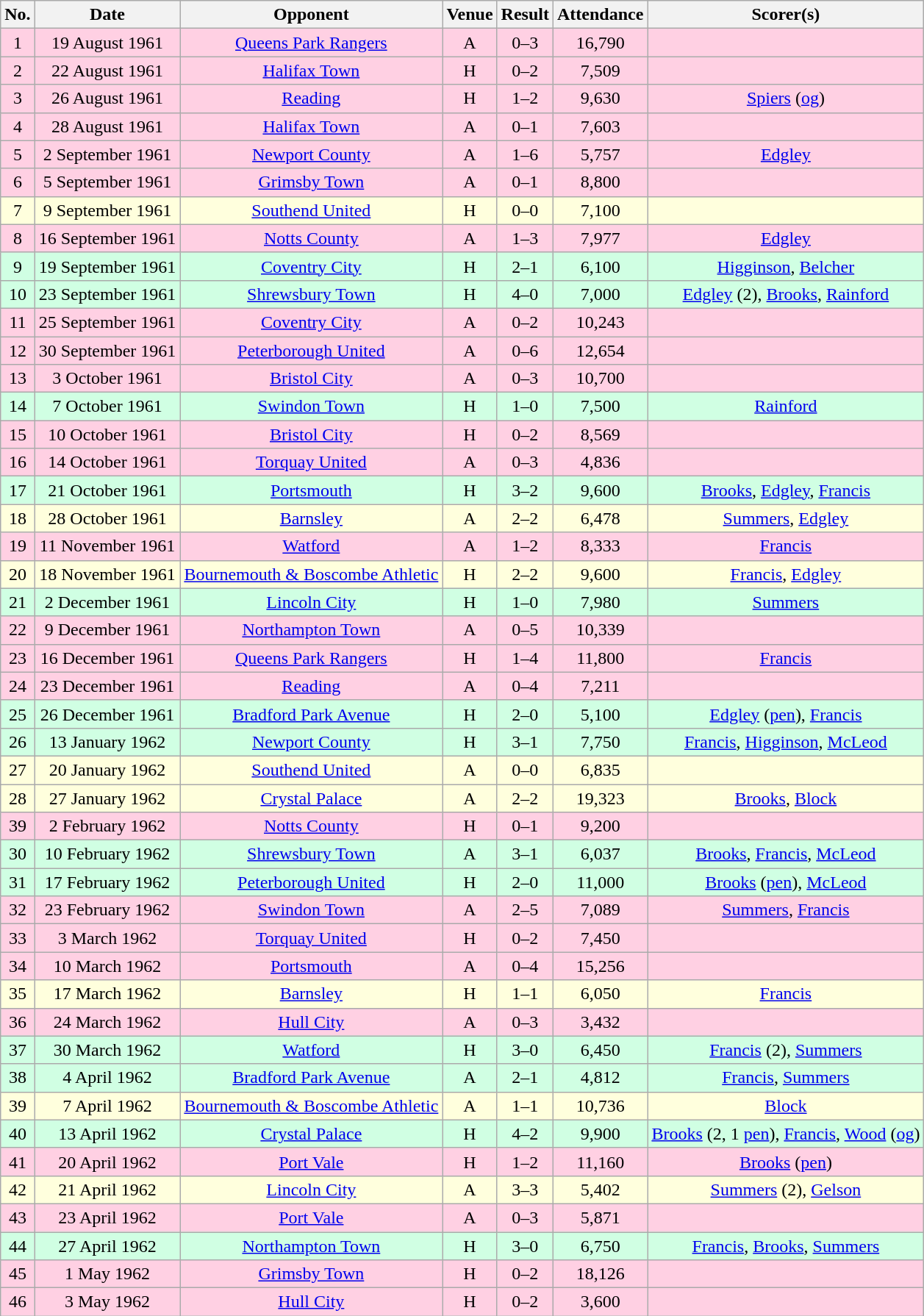<table class="wikitable sortable" style="text-align:center;">
<tr>
<th>No.</th>
<th>Date</th>
<th>Opponent</th>
<th>Venue</th>
<th>Result</th>
<th>Attendance</th>
<th>Scorer(s)</th>
</tr>
<tr style="background:#ffd0e3;">
<td>1</td>
<td>19 August 1961</td>
<td><a href='#'>Queens Park Rangers</a></td>
<td>A</td>
<td>0–3</td>
<td>16,790</td>
<td></td>
</tr>
<tr style="background:#ffd0e3;">
<td>2</td>
<td>22 August 1961</td>
<td><a href='#'>Halifax Town</a></td>
<td>H</td>
<td>0–2</td>
<td>7,509</td>
<td></td>
</tr>
<tr style="background:#ffd0e3;">
<td>3</td>
<td>26 August 1961</td>
<td><a href='#'>Reading</a></td>
<td>H</td>
<td>1–2</td>
<td>9,630</td>
<td><a href='#'>Spiers</a> (<a href='#'>og</a>)</td>
</tr>
<tr style="background:#ffd0e3;">
<td>4</td>
<td>28 August 1961</td>
<td><a href='#'>Halifax Town</a></td>
<td>A</td>
<td>0–1</td>
<td>7,603</td>
<td></td>
</tr>
<tr style="background:#ffd0e3;">
<td>5</td>
<td>2 September 1961</td>
<td><a href='#'>Newport County</a></td>
<td>A</td>
<td>1–6</td>
<td>5,757</td>
<td><a href='#'>Edgley</a></td>
</tr>
<tr style="background:#ffd0e3;">
<td>6</td>
<td>5 September 1961</td>
<td><a href='#'>Grimsby Town</a></td>
<td>A</td>
<td>0–1</td>
<td>8,800</td>
<td></td>
</tr>
<tr style="background:#ffd;">
<td>7</td>
<td>9 September 1961</td>
<td><a href='#'>Southend United</a></td>
<td>H</td>
<td>0–0</td>
<td>7,100</td>
<td></td>
</tr>
<tr style="background:#ffd0e3;">
<td>8</td>
<td>16 September 1961</td>
<td><a href='#'>Notts County</a></td>
<td>A</td>
<td>1–3</td>
<td>7,977</td>
<td><a href='#'>Edgley</a></td>
</tr>
<tr style="background:#d0ffe3;">
<td>9</td>
<td>19 September 1961</td>
<td><a href='#'>Coventry City</a></td>
<td>H</td>
<td>2–1</td>
<td>6,100</td>
<td><a href='#'>Higginson</a>, <a href='#'>Belcher</a></td>
</tr>
<tr style="background:#d0ffe3;">
<td>10</td>
<td>23 September 1961</td>
<td><a href='#'>Shrewsbury Town</a></td>
<td>H</td>
<td>4–0</td>
<td>7,000</td>
<td><a href='#'>Edgley</a> (2), <a href='#'>Brooks</a>, <a href='#'>Rainford</a></td>
</tr>
<tr style="background:#ffd0e3;">
<td>11</td>
<td>25 September 1961</td>
<td><a href='#'>Coventry City</a></td>
<td>A</td>
<td>0–2</td>
<td>10,243</td>
<td></td>
</tr>
<tr style="background:#ffd0e3;">
<td>12</td>
<td>30 September 1961</td>
<td><a href='#'>Peterborough United</a></td>
<td>A</td>
<td>0–6</td>
<td>12,654</td>
<td></td>
</tr>
<tr style="background:#ffd0e3;">
<td>13</td>
<td>3 October 1961</td>
<td><a href='#'>Bristol City</a></td>
<td>A</td>
<td>0–3</td>
<td>10,700</td>
<td></td>
</tr>
<tr style="background:#d0ffe3;">
<td>14</td>
<td>7 October 1961</td>
<td><a href='#'>Swindon Town</a></td>
<td>H</td>
<td>1–0</td>
<td>7,500</td>
<td><a href='#'>Rainford</a></td>
</tr>
<tr style="background:#ffd0e3;">
<td>15</td>
<td>10 October 1961</td>
<td><a href='#'>Bristol City</a></td>
<td>H</td>
<td>0–2</td>
<td>8,569</td>
<td></td>
</tr>
<tr style="background:#ffd0e3;">
<td>16</td>
<td>14 October 1961</td>
<td><a href='#'>Torquay United</a></td>
<td>A</td>
<td>0–3</td>
<td>4,836</td>
<td></td>
</tr>
<tr style="background:#d0ffe3;">
<td>17</td>
<td>21 October 1961</td>
<td><a href='#'>Portsmouth</a></td>
<td>H</td>
<td>3–2</td>
<td>9,600</td>
<td><a href='#'>Brooks</a>, <a href='#'>Edgley</a>, <a href='#'>Francis</a></td>
</tr>
<tr style="background:#ffd;">
<td>18</td>
<td>28 October 1961</td>
<td><a href='#'>Barnsley</a></td>
<td>A</td>
<td>2–2</td>
<td>6,478</td>
<td><a href='#'>Summers</a>, <a href='#'>Edgley</a></td>
</tr>
<tr style="background:#ffd0e3;">
<td>19</td>
<td>11 November 1961</td>
<td><a href='#'>Watford</a></td>
<td>A</td>
<td>1–2</td>
<td>8,333</td>
<td><a href='#'>Francis</a></td>
</tr>
<tr style="background:#ffd;">
<td>20</td>
<td>18 November 1961</td>
<td><a href='#'>Bournemouth & Boscombe Athletic</a></td>
<td>H</td>
<td>2–2</td>
<td>9,600</td>
<td><a href='#'>Francis</a>, <a href='#'>Edgley</a></td>
</tr>
<tr style="background:#d0ffe3;">
<td>21</td>
<td>2 December 1961</td>
<td><a href='#'>Lincoln City</a></td>
<td>H</td>
<td>1–0</td>
<td>7,980</td>
<td><a href='#'>Summers</a></td>
</tr>
<tr style="background:#ffd0e3;">
<td>22</td>
<td>9 December 1961</td>
<td><a href='#'>Northampton Town</a></td>
<td>A</td>
<td>0–5</td>
<td>10,339</td>
<td></td>
</tr>
<tr style="background:#ffd0e3;">
<td>23</td>
<td>16 December 1961</td>
<td><a href='#'>Queens Park Rangers</a></td>
<td>H</td>
<td>1–4</td>
<td>11,800</td>
<td><a href='#'>Francis</a></td>
</tr>
<tr style="background:#ffd0e3;">
<td>24</td>
<td>23 December 1961</td>
<td><a href='#'>Reading</a></td>
<td>A</td>
<td>0–4</td>
<td>7,211</td>
<td></td>
</tr>
<tr style="background:#d0ffe3;">
<td>25</td>
<td>26 December 1961</td>
<td><a href='#'>Bradford Park Avenue</a></td>
<td>H</td>
<td>2–0</td>
<td>5,100</td>
<td><a href='#'>Edgley</a> (<a href='#'>pen</a>), <a href='#'>Francis</a></td>
</tr>
<tr style="background:#d0ffe3;">
<td>26</td>
<td>13 January 1962</td>
<td><a href='#'>Newport County</a></td>
<td>H</td>
<td>3–1</td>
<td>7,750</td>
<td><a href='#'>Francis</a>, <a href='#'>Higginson</a>, <a href='#'>McLeod</a></td>
</tr>
<tr style="background:#ffd;">
<td>27</td>
<td>20 January 1962</td>
<td><a href='#'>Southend United</a></td>
<td>A</td>
<td>0–0</td>
<td>6,835</td>
<td></td>
</tr>
<tr style="background:#ffd;">
<td>28</td>
<td>27 January 1962</td>
<td><a href='#'>Crystal Palace</a></td>
<td>A</td>
<td>2–2</td>
<td>19,323</td>
<td><a href='#'>Brooks</a>, <a href='#'>Block</a></td>
</tr>
<tr style="background:#ffd0e3;">
<td>39</td>
<td>2 February 1962</td>
<td><a href='#'>Notts County</a></td>
<td>H</td>
<td>0–1</td>
<td>9,200</td>
<td></td>
</tr>
<tr style="background:#d0ffe3;">
<td>30</td>
<td>10 February 1962</td>
<td><a href='#'>Shrewsbury Town</a></td>
<td>A</td>
<td>3–1</td>
<td>6,037</td>
<td><a href='#'>Brooks</a>, <a href='#'>Francis</a>, <a href='#'>McLeod</a></td>
</tr>
<tr style="background:#d0ffe3;">
<td>31</td>
<td>17 February 1962</td>
<td><a href='#'>Peterborough United</a></td>
<td>H</td>
<td>2–0</td>
<td>11,000</td>
<td><a href='#'>Brooks</a> (<a href='#'>pen</a>), <a href='#'>McLeod</a></td>
</tr>
<tr style="background:#ffd0e3;">
<td>32</td>
<td>23 February 1962</td>
<td><a href='#'>Swindon Town</a></td>
<td>A</td>
<td>2–5</td>
<td>7,089</td>
<td><a href='#'>Summers</a>, <a href='#'>Francis</a></td>
</tr>
<tr style="background:#ffd0e3;">
<td>33</td>
<td>3 March 1962</td>
<td><a href='#'>Torquay United</a></td>
<td>H</td>
<td>0–2</td>
<td>7,450</td>
<td></td>
</tr>
<tr style="background:#ffd0e3;">
<td>34</td>
<td>10 March 1962</td>
<td><a href='#'>Portsmouth</a></td>
<td>A</td>
<td>0–4</td>
<td>15,256</td>
<td></td>
</tr>
<tr style="background:#ffd;">
<td>35</td>
<td>17 March 1962</td>
<td><a href='#'>Barnsley</a></td>
<td>H</td>
<td>1–1</td>
<td>6,050</td>
<td><a href='#'>Francis</a></td>
</tr>
<tr style="background:#ffd0e3;">
<td>36</td>
<td>24 March 1962</td>
<td><a href='#'>Hull City</a></td>
<td>A</td>
<td>0–3</td>
<td>3,432</td>
<td></td>
</tr>
<tr style="background:#d0ffe3;">
<td>37</td>
<td>30 March 1962</td>
<td><a href='#'>Watford</a></td>
<td>H</td>
<td>3–0</td>
<td>6,450</td>
<td><a href='#'>Francis</a> (2), <a href='#'>Summers</a></td>
</tr>
<tr style="background:#d0ffe3;">
<td>38</td>
<td>4 April 1962</td>
<td><a href='#'>Bradford Park Avenue</a></td>
<td>A</td>
<td>2–1</td>
<td>4,812</td>
<td><a href='#'>Francis</a>, <a href='#'>Summers</a></td>
</tr>
<tr style="background:#ffd;">
<td>39</td>
<td>7 April 1962</td>
<td><a href='#'>Bournemouth & Boscombe Athletic</a></td>
<td>A</td>
<td>1–1</td>
<td>10,736</td>
<td><a href='#'>Block</a></td>
</tr>
<tr style="background:#d0ffe3;">
<td>40</td>
<td>13 April 1962</td>
<td><a href='#'>Crystal Palace</a></td>
<td>H</td>
<td>4–2</td>
<td>9,900</td>
<td><a href='#'>Brooks</a> (2, 1 <a href='#'>pen</a>), <a href='#'>Francis</a>, <a href='#'>Wood</a> (<a href='#'>og</a>)</td>
</tr>
<tr style="background:#ffd0e3;">
<td>41</td>
<td>20 April 1962</td>
<td><a href='#'>Port Vale</a></td>
<td>H</td>
<td>1–2</td>
<td>11,160</td>
<td><a href='#'>Brooks</a> (<a href='#'>pen</a>)</td>
</tr>
<tr style="background:#ffd;">
<td>42</td>
<td>21 April 1962</td>
<td><a href='#'>Lincoln City</a></td>
<td>A</td>
<td>3–3</td>
<td>5,402</td>
<td><a href='#'>Summers</a> (2), <a href='#'>Gelson</a></td>
</tr>
<tr style="background:#ffd0e3;">
<td>43</td>
<td>23 April 1962</td>
<td><a href='#'>Port Vale</a></td>
<td>A</td>
<td>0–3</td>
<td>5,871</td>
<td></td>
</tr>
<tr style="background:#d0ffe3;">
<td>44</td>
<td>27 April 1962</td>
<td><a href='#'>Northampton Town</a></td>
<td>H</td>
<td>3–0</td>
<td>6,750</td>
<td><a href='#'>Francis</a>, <a href='#'>Brooks</a>, <a href='#'>Summers</a></td>
</tr>
<tr style="background:#ffd0e3;">
<td>45</td>
<td>1 May 1962</td>
<td><a href='#'>Grimsby Town</a></td>
<td>H</td>
<td>0–2</td>
<td>18,126</td>
<td></td>
</tr>
<tr style="background:#ffd0e3;">
<td>46</td>
<td>3 May 1962</td>
<td><a href='#'>Hull City</a></td>
<td>H</td>
<td>0–2</td>
<td>3,600</td>
<td></td>
</tr>
</table>
